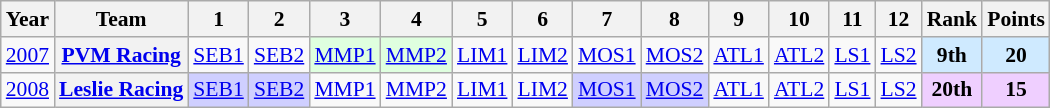<table class="wikitable" style="text-align:center; font-size:90%">
<tr>
<th>Year</th>
<th>Team</th>
<th>1</th>
<th>2</th>
<th>3</th>
<th>4</th>
<th>5</th>
<th>6</th>
<th>7</th>
<th>8</th>
<th>9</th>
<th>10</th>
<th>11</th>
<th>12</th>
<th>Rank</th>
<th>Points</th>
</tr>
<tr>
<td><a href='#'>2007</a></td>
<th><a href='#'>PVM Racing</a></th>
<td><a href='#'>SEB1</a></td>
<td><a href='#'>SEB2</a></td>
<td style="background:#DFFFDF;"><a href='#'>MMP1</a><br></td>
<td style="background:#DFFFDF;"><a href='#'>MMP2</a><br></td>
<td><a href='#'>LIM1</a></td>
<td><a href='#'>LIM2</a></td>
<td><a href='#'>MOS1</a></td>
<td><a href='#'>MOS2</a></td>
<td><a href='#'>ATL1</a></td>
<td><a href='#'>ATL2</a></td>
<td><a href='#'>LS1</a></td>
<td><a href='#'>LS2</a></td>
<td style="background:#CFEAFF;"><strong>9th</strong></td>
<td style="background:#CFEAFF;"><strong>20</strong></td>
</tr>
<tr>
<td><a href='#'>2008</a></td>
<th><a href='#'>Leslie Racing</a></th>
<td style="background:#CFCFFF;"><a href='#'>SEB1</a><br></td>
<td style="background:#CFCFFF;"><a href='#'>SEB2</a><br></td>
<td><a href='#'>MMP1</a></td>
<td><a href='#'>MMP2</a></td>
<td><a href='#'>LIM1</a></td>
<td><a href='#'>LIM2</a></td>
<td style="background:#CFCFFF;"><a href='#'>MOS1</a><br></td>
<td style="background:#CFCFFF;"><a href='#'>MOS2</a><br></td>
<td><a href='#'>ATL1</a></td>
<td><a href='#'>ATL2</a></td>
<td><a href='#'>LS1</a></td>
<td><a href='#'>LS2</a></td>
<td style="background:#EFCFFF;"><strong>20th</strong></td>
<td style="background:#EFCFFF;"><strong>15</strong></td>
</tr>
</table>
